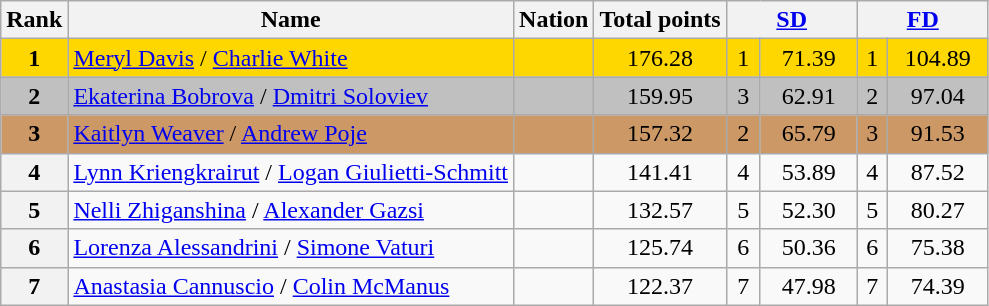<table class="wikitable sortable">
<tr>
<th>Rank</th>
<th>Name</th>
<th>Nation</th>
<th>Total points</th>
<th colspan="2" width="80px"><a href='#'>SD</a></th>
<th colspan="2" width="80px"><a href='#'>FD</a></th>
</tr>
<tr bgcolor="gold">
<td align="center"><strong>1</strong></td>
<td><a href='#'>Meryl Davis</a> / <a href='#'>Charlie White</a></td>
<td></td>
<td align="center">176.28</td>
<td align="center">1</td>
<td align="center">71.39</td>
<td align="center">1</td>
<td align="center">104.89</td>
</tr>
<tr bgcolor="silver">
<td align="center"><strong>2</strong></td>
<td><a href='#'>Ekaterina Bobrova</a> / <a href='#'>Dmitri Soloviev</a></td>
<td></td>
<td align="center">159.95</td>
<td align="center">3</td>
<td align="center">62.91</td>
<td align="center">2</td>
<td align="center">97.04</td>
</tr>
<tr bgcolor="cc9966">
<td align="center"><strong>3</strong></td>
<td><a href='#'>Kaitlyn Weaver</a> / <a href='#'>Andrew Poje</a></td>
<td></td>
<td align="center">157.32</td>
<td align="center">2</td>
<td align="center">65.79</td>
<td align="center">3</td>
<td align="center">91.53</td>
</tr>
<tr>
<th>4</th>
<td><a href='#'>Lynn Kriengkrairut</a> / <a href='#'>Logan Giulietti-Schmitt</a></td>
<td></td>
<td align="center">141.41</td>
<td align="center">4</td>
<td align="center">53.89</td>
<td align="center">4</td>
<td align="center">87.52</td>
</tr>
<tr>
<th>5</th>
<td><a href='#'>Nelli Zhiganshina</a> / <a href='#'>Alexander Gazsi</a></td>
<td></td>
<td align="center">132.57</td>
<td align="center">5</td>
<td align="center">52.30</td>
<td align="center">5</td>
<td align="center">80.27</td>
</tr>
<tr>
<th>6</th>
<td><a href='#'>Lorenza Alessandrini</a> / <a href='#'>Simone Vaturi</a></td>
<td></td>
<td align="center">125.74</td>
<td align="center">6</td>
<td align="center">50.36</td>
<td align="center">6</td>
<td align="center">75.38</td>
</tr>
<tr>
<th>7</th>
<td><a href='#'>Anastasia Cannuscio</a> / <a href='#'>Colin McManus</a></td>
<td></td>
<td align="center">122.37</td>
<td align="center">7</td>
<td align="center">47.98</td>
<td align="center">7</td>
<td align="center">74.39</td>
</tr>
</table>
